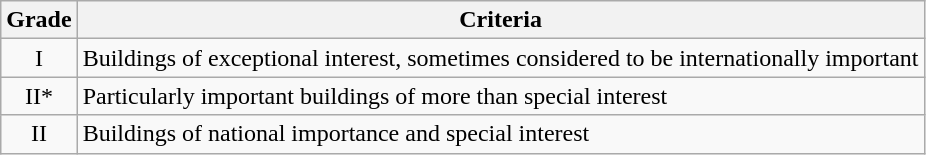<table class="wikitable">
<tr>
<th>Grade</th>
<th>Criteria</th>
</tr>
<tr>
<td align="center" >I</td>
<td>Buildings of exceptional interest, sometimes considered to be internationally important</td>
</tr>
<tr>
<td align="center" >II*</td>
<td>Particularly important buildings of more than special interest</td>
</tr>
<tr>
<td align="center" >II</td>
<td>Buildings of national importance and special interest</td>
</tr>
</table>
